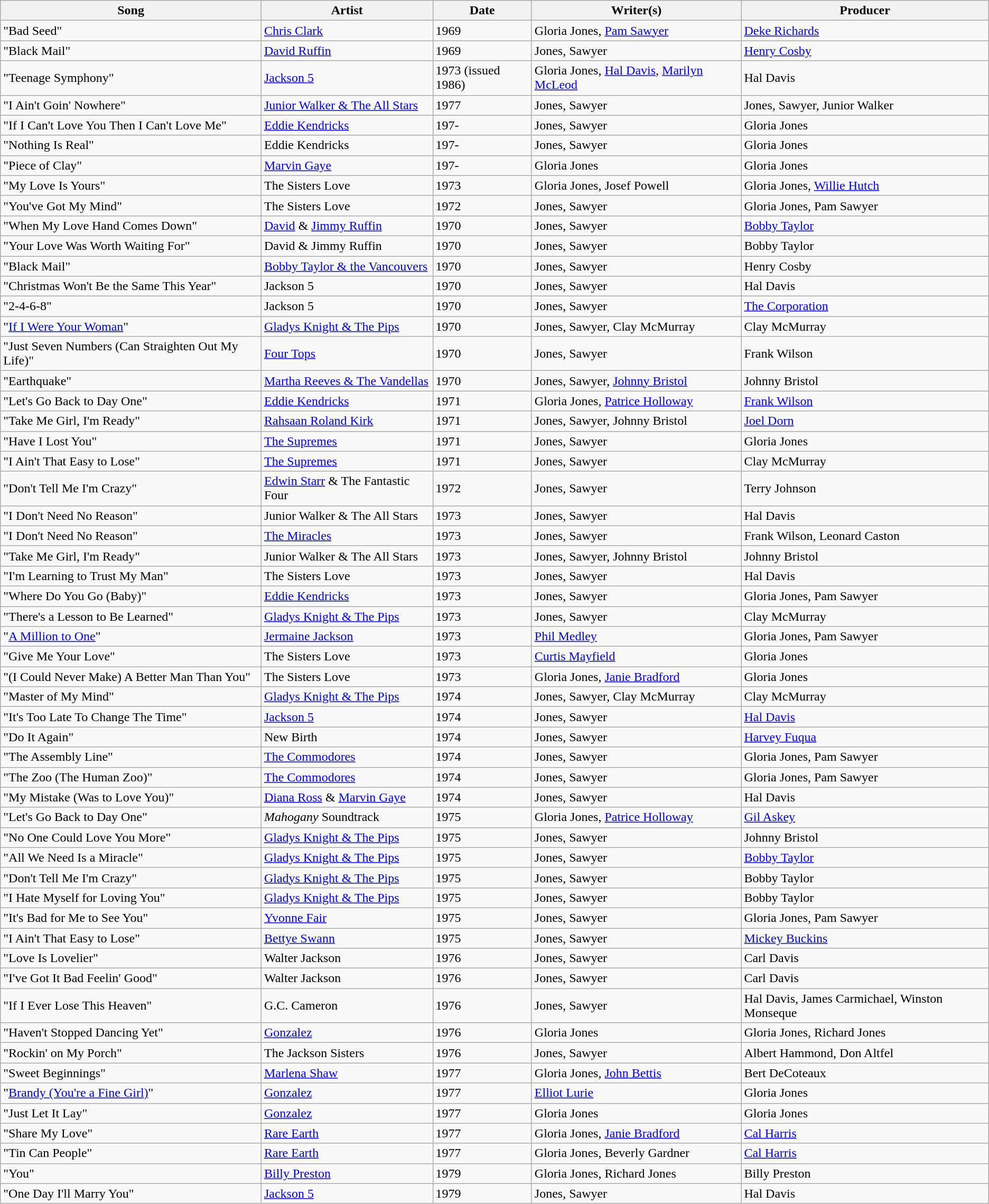<table class="wikitable">
<tr>
<th>Song</th>
<th>Artist</th>
<th>Date</th>
<th>Writer(s)</th>
<th>Producer</th>
</tr>
<tr>
<td>"Bad Seed"</td>
<td><a href='#'>Chris Clark</a></td>
<td>1969</td>
<td>Gloria Jones, <a href='#'>Pam Sawyer</a></td>
<td><a href='#'>Deke Richards</a></td>
</tr>
<tr>
<td>"Black Mail"</td>
<td><a href='#'>David Ruffin</a></td>
<td>1969</td>
<td>Jones, Sawyer</td>
<td><a href='#'>Henry Cosby</a></td>
</tr>
<tr>
<td>"Teenage Symphony"</td>
<td><a href='#'>Jackson 5</a></td>
<td>1973 (issued 1986)</td>
<td>Gloria Jones, <a href='#'>Hal Davis</a>, <a href='#'>Marilyn McLeod</a></td>
<td>Hal Davis</td>
</tr>
<tr>
<td>"I Ain't Goin' Nowhere"</td>
<td><a href='#'>Junior Walker & The All Stars</a></td>
<td>1977</td>
<td>Jones, Sawyer</td>
<td>Jones, Sawyer, Junior Walker</td>
</tr>
<tr>
<td>"If I Can't Love You Then I Can't Love Me"</td>
<td><a href='#'>Eddie Kendricks</a></td>
<td>197-</td>
<td>Jones, Sawyer</td>
<td>Gloria Jones</td>
</tr>
<tr>
<td>"Nothing Is Real"</td>
<td>Eddie Kendricks</td>
<td>197-</td>
<td>Jones, Sawyer</td>
<td>Gloria Jones</td>
</tr>
<tr>
<td>"Piece of Clay"</td>
<td><a href='#'>Marvin Gaye</a></td>
<td>197-</td>
<td>Gloria Jones</td>
<td>Gloria Jones</td>
</tr>
<tr>
<td>"My Love Is Yours"</td>
<td>The Sisters Love</td>
<td>1973</td>
<td>Gloria Jones, Josef Powell</td>
<td>Gloria Jones, <a href='#'>Willie Hutch</a></td>
</tr>
<tr>
<td>"You've Got My Mind"</td>
<td>The Sisters Love</td>
<td>1972</td>
<td>Jones, Sawyer</td>
<td>Gloria Jones, Pam Sawyer</td>
</tr>
<tr>
<td>"When My Love Hand Comes Down"</td>
<td><a href='#'>David</a> & <a href='#'>Jimmy Ruffin</a></td>
<td>1970</td>
<td>Jones, Sawyer</td>
<td><a href='#'>Bobby Taylor</a></td>
</tr>
<tr>
<td>"Your Love Was Worth Waiting For"</td>
<td>David & Jimmy Ruffin</td>
<td>1970</td>
<td>Jones, Sawyer</td>
<td>Bobby Taylor</td>
</tr>
<tr>
<td>"Black Mail"</td>
<td><a href='#'>Bobby Taylor & the Vancouvers</a></td>
<td>1970</td>
<td>Jones, Sawyer</td>
<td>Henry Cosby</td>
</tr>
<tr>
<td>"Christmas Won't Be the Same This Year"</td>
<td>Jackson 5</td>
<td>1970</td>
<td>Jones, Sawyer</td>
<td>Hal Davis</td>
</tr>
<tr>
<td>"2-4-6-8"</td>
<td>Jackson 5</td>
<td>1970</td>
<td>Jones, Sawyer</td>
<td><a href='#'>The Corporation</a></td>
</tr>
<tr>
<td>"<a href='#'>If I Were Your Woman</a>"</td>
<td><a href='#'>Gladys Knight & The Pips</a></td>
<td>1970</td>
<td>Jones, Sawyer, Clay McMurray</td>
<td>Clay McMurray</td>
</tr>
<tr>
<td>"Just Seven Numbers (Can Straighten Out My Life)"</td>
<td><a href='#'>Four Tops</a></td>
<td>1970</td>
<td>Jones, Sawyer</td>
<td>Frank Wilson</td>
</tr>
<tr>
<td>"Earthquake"</td>
<td><a href='#'>Martha Reeves & The Vandellas</a></td>
<td>1970</td>
<td>Jones, Sawyer, <a href='#'>Johnny Bristol</a></td>
<td>Johnny Bristol</td>
</tr>
<tr>
<td>"Let's Go Back to Day One"</td>
<td><a href='#'>Eddie Kendricks</a></td>
<td>1971</td>
<td>Gloria Jones, <a href='#'>Patrice Holloway</a></td>
<td><a href='#'>Frank Wilson</a></td>
</tr>
<tr>
<td>"Take Me Girl, I'm Ready"</td>
<td><a href='#'>Rahsaan Roland Kirk</a></td>
<td>1971</td>
<td>Jones, Sawyer, Johnny Bristol</td>
<td><a href='#'>Joel Dorn</a></td>
</tr>
<tr>
<td>"Have I Lost You"</td>
<td><a href='#'>The Supremes</a></td>
<td>1971</td>
<td>Jones, Sawyer</td>
<td>Gloria Jones</td>
</tr>
<tr>
<td>"I Ain't That Easy to Lose"</td>
<td><a href='#'>The Supremes</a></td>
<td>1971</td>
<td>Jones, Sawyer</td>
<td>Clay McMurray</td>
</tr>
<tr>
<td>"Don't Tell Me I'm Crazy"</td>
<td><a href='#'>Edwin Starr</a> & The Fantastic Four</td>
<td>1972</td>
<td>Jones, Sawyer</td>
<td>Terry Johnson</td>
</tr>
<tr>
<td>"I Don't Need No Reason"</td>
<td>Junior Walker & The All Stars</td>
<td>1973</td>
<td>Jones, Sawyer</td>
<td>Hal Davis</td>
</tr>
<tr>
<td>"I Don't Need No Reason"</td>
<td><a href='#'>The Miracles</a></td>
<td>1973</td>
<td>Jones, Sawyer</td>
<td>Frank Wilson, Leonard Caston</td>
</tr>
<tr>
<td>"Take Me Girl, I'm Ready"</td>
<td>Junior Walker & The All Stars</td>
<td>1973</td>
<td>Jones, Sawyer, Johnny Bristol</td>
<td>Johnny Bristol</td>
</tr>
<tr>
<td>"I'm Learning to Trust My Man"</td>
<td>The Sisters Love</td>
<td>1973</td>
<td>Jones, Sawyer</td>
<td>Hal Davis</td>
</tr>
<tr>
<td>"Where Do You Go (Baby)"</td>
<td><a href='#'>Eddie Kendricks</a></td>
<td>1973</td>
<td>Jones, Sawyer</td>
<td>Gloria Jones, Pam Sawyer</td>
</tr>
<tr>
<td>"There's a Lesson to Be Learned"</td>
<td><a href='#'>Gladys Knight & The Pips</a></td>
<td>1973</td>
<td>Jones, Sawyer</td>
<td>Clay McMurray</td>
</tr>
<tr>
<td>"<a href='#'>A Million to One</a>"</td>
<td><a href='#'>Jermaine Jackson</a></td>
<td>1973</td>
<td><a href='#'>Phil Medley</a></td>
<td>Gloria Jones, Pam Sawyer</td>
</tr>
<tr>
<td>"Give Me Your Love"</td>
<td>The Sisters Love</td>
<td>1973</td>
<td><a href='#'>Curtis Mayfield</a></td>
<td>Gloria Jones</td>
</tr>
<tr>
<td>"(I Could Never Make) A Better Man Than You"</td>
<td>The Sisters Love</td>
<td>1973</td>
<td>Gloria Jones, <a href='#'>Janie Bradford</a></td>
<td>Gloria Jones</td>
</tr>
<tr>
<td>"Master of My Mind"</td>
<td><a href='#'>Gladys Knight & The Pips</a></td>
<td>1974</td>
<td>Jones, Sawyer, Clay McMurray</td>
<td>Clay McMurray</td>
</tr>
<tr>
<td>"It's Too Late To Change The Time"</td>
<td><a href='#'>Jackson 5</a></td>
<td>1974</td>
<td>Jones, Sawyer</td>
<td><a href='#'>Hal Davis</a></td>
</tr>
<tr>
<td>"Do It Again"</td>
<td>New Birth</td>
<td>1974</td>
<td>Jones, Sawyer</td>
<td><a href='#'>Harvey Fuqua</a></td>
</tr>
<tr>
<td>"The Assembly Line"</td>
<td><a href='#'>The Commodores</a></td>
<td>1974</td>
<td>Jones, Sawyer</td>
<td>Gloria Jones, Pam Sawyer</td>
</tr>
<tr>
<td>"The Zoo (The Human Zoo)"</td>
<td><a href='#'>The Commodores</a></td>
<td>1974</td>
<td>Jones, Sawyer</td>
<td>Gloria Jones, Pam Sawyer</td>
</tr>
<tr>
<td>"My Mistake (Was to Love You)"</td>
<td><a href='#'>Diana Ross</a> & <a href='#'>Marvin Gaye</a></td>
<td>1974</td>
<td>Jones, Sawyer</td>
<td>Hal Davis</td>
</tr>
<tr>
<td>"Let's Go Back to Day One"</td>
<td><em>Mahogany</em> Soundtrack</td>
<td>1975</td>
<td>Gloria Jones, <a href='#'>Patrice Holloway</a></td>
<td><a href='#'>Gil Askey</a></td>
</tr>
<tr>
<td>"No One Could Love You More"</td>
<td><a href='#'>Gladys Knight & The Pips</a></td>
<td>1975</td>
<td>Jones, Sawyer</td>
<td>Johnny Bristol</td>
</tr>
<tr>
<td>"All We Need Is a Miracle"</td>
<td><a href='#'>Gladys Knight & The Pips</a></td>
<td>1975</td>
<td>Jones, Sawyer</td>
<td><a href='#'>Bobby Taylor</a></td>
</tr>
<tr>
<td>"Don't Tell Me I'm Crazy"</td>
<td><a href='#'>Gladys Knight & The Pips</a></td>
<td>1975</td>
<td>Jones, Sawyer</td>
<td>Bobby Taylor</td>
</tr>
<tr>
<td>"I Hate Myself for Loving You"</td>
<td><a href='#'>Gladys Knight & The Pips</a></td>
<td>1975</td>
<td>Jones, Sawyer</td>
<td>Bobby Taylor</td>
</tr>
<tr>
<td>"It's Bad for Me to See You"</td>
<td><a href='#'>Yvonne Fair</a></td>
<td>1975</td>
<td>Jones, Sawyer</td>
<td>Gloria Jones, Pam Sawyer</td>
</tr>
<tr>
<td>"I Ain't That Easy to Lose"</td>
<td><a href='#'>Bettye Swann</a></td>
<td>1975</td>
<td>Jones, Sawyer</td>
<td><a href='#'>Mickey Buckins</a></td>
</tr>
<tr>
<td>"Love Is Lovelier"</td>
<td>Walter Jackson</td>
<td>1976</td>
<td>Jones, Sawyer</td>
<td>Carl Davis</td>
</tr>
<tr>
<td>"I've Got It Bad Feelin' Good"</td>
<td>Walter Jackson</td>
<td>1976</td>
<td>Jones, Sawyer</td>
<td>Carl Davis</td>
</tr>
<tr>
<td>"If I Ever Lose This Heaven"</td>
<td>G.C. Cameron</td>
<td>1976</td>
<td>Jones, Sawyer</td>
<td>Hal Davis, James Carmichael, Winston Monseque</td>
</tr>
<tr>
<td>"Haven't Stopped Dancing Yet"</td>
<td><a href='#'>Gonzalez</a></td>
<td>1976</td>
<td>Gloria Jones</td>
<td>Gloria Jones, Richard Jones</td>
</tr>
<tr>
<td>"Rockin' on My Porch"</td>
<td>The Jackson Sisters</td>
<td>1976</td>
<td>Jones, Sawyer</td>
<td>Albert Hammond, Don Altfel</td>
</tr>
<tr>
<td>"Sweet Beginnings"</td>
<td><a href='#'>Marlena Shaw</a></td>
<td>1977</td>
<td>Gloria Jones, <a href='#'>John Bettis</a></td>
<td>Bert DeCoteaux</td>
</tr>
<tr>
<td>"<a href='#'>Brandy (You're a Fine Girl)</a>"</td>
<td><a href='#'>Gonzalez</a></td>
<td>1977</td>
<td><a href='#'>Elliot Lurie</a></td>
<td>Gloria Jones</td>
</tr>
<tr>
<td>"Just Let It Lay"</td>
<td><a href='#'>Gonzalez</a></td>
<td>1977</td>
<td>Gloria Jones</td>
<td>Gloria Jones</td>
</tr>
<tr>
<td>"Share My Love"</td>
<td><a href='#'>Rare Earth</a></td>
<td>1977</td>
<td>Gloria Jones, <a href='#'>Janie Bradford</a></td>
<td><a href='#'>Cal Harris</a></td>
</tr>
<tr>
<td>"Tin Can People"</td>
<td><a href='#'>Rare Earth</a></td>
<td>1977</td>
<td>Gloria Jones, Beverly Gardner</td>
<td><a href='#'>Cal Harris</a></td>
</tr>
<tr>
<td>"You"</td>
<td><a href='#'>Billy Preston</a></td>
<td>1979</td>
<td>Gloria Jones, Richard Jones</td>
<td>Billy Preston</td>
</tr>
<tr>
<td>"One Day I'll Marry You"</td>
<td><a href='#'>Jackson 5</a></td>
<td>1979</td>
<td>Jones, Sawyer</td>
<td>Hal Davis</td>
</tr>
</table>
